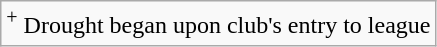<table class="wikitable">
<tr>
<td><sup>+</sup> Drought began upon club's entry to league</td>
</tr>
</table>
